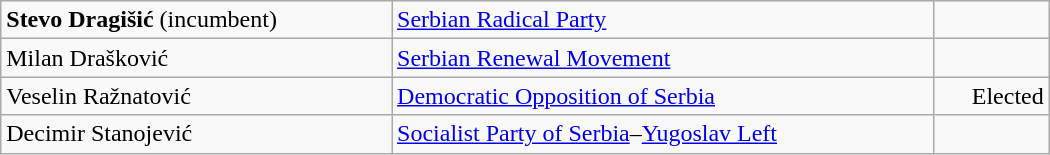<table style="width:700px;" class="wikitable">
<tr>
<td align="left"><strong>Stevo Dragišić</strong> (incumbent)</td>
<td align="left"><a href='#'>Serbian Radical Party</a></td>
<td align="right"></td>
</tr>
<tr>
<td align="left">Milan Drašković</td>
<td align="left"><a href='#'>Serbian Renewal Movement</a></td>
<td align="right"></td>
</tr>
<tr>
<td align="left">Veselin Ražnatović</td>
<td align="left"><a href='#'>Democratic Opposition of Serbia</a></td>
<td align="right">Elected</td>
</tr>
<tr>
<td align="left">Decimir Stanojević</td>
<td align="left"><a href='#'>Socialist Party of Serbia</a>–<a href='#'>Yugoslav Left</a></td>
<td align="right"></td>
</tr>
</table>
